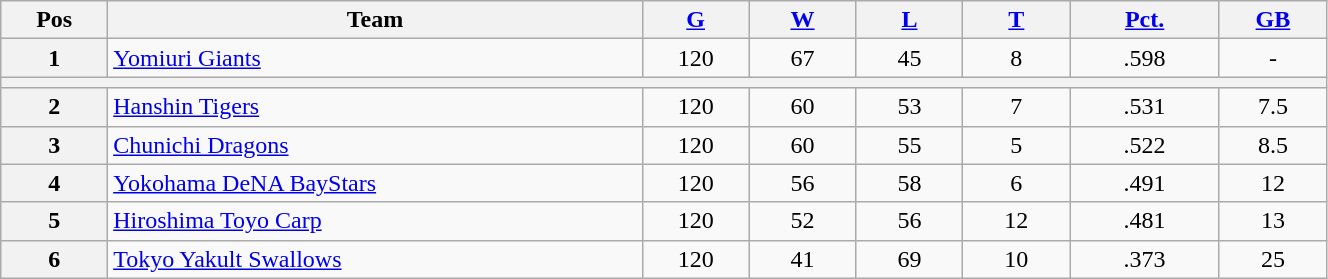<table class="wikitable plainrowheaders" width="70%" style="text-align:center;">
<tr>
<th scope="col" width="5%">Pos</th>
<th scope="col" width="25%">Team</th>
<th scope="col" width="5%"><a href='#'>G</a></th>
<th scope="col" width="5%"><a href='#'>W</a></th>
<th scope="col" width="5%"><a href='#'>L</a></th>
<th scope="col" width="5%"><a href='#'>T</a></th>
<th scope="col" width="7%"><a href='#'>Pct.</a></th>
<th scope="col" width="5%"><a href='#'>GB</a></th>
</tr>
<tr>
<th>1</th>
<td style="text-align:left;"><a href='#'>Yomiuri Giants</a></td>
<td>120</td>
<td>67</td>
<td>45</td>
<td>8</td>
<td>.598</td>
<td>-</td>
</tr>
<tr>
<th colspan="10"></th>
</tr>
<tr>
<th>2</th>
<td style="text-align:left;"><a href='#'>Hanshin Tigers</a></td>
<td>120</td>
<td>60</td>
<td>53</td>
<td>7</td>
<td>.531</td>
<td>7.5</td>
</tr>
<tr>
<th>3</th>
<td style="text-align:left;"><a href='#'>Chunichi Dragons</a></td>
<td>120</td>
<td>60</td>
<td>55</td>
<td>5</td>
<td>.522</td>
<td>8.5</td>
</tr>
<tr>
<th>4</th>
<td style="text-align:left;"><a href='#'>Yokohama DeNA BayStars</a></td>
<td>120</td>
<td>56</td>
<td>58</td>
<td>6</td>
<td>.491</td>
<td>12</td>
</tr>
<tr>
<th>5</th>
<td style="text-align:left;"><a href='#'>Hiroshima Toyo Carp</a></td>
<td>120</td>
<td>52</td>
<td>56</td>
<td>12</td>
<td>.481</td>
<td>13</td>
</tr>
<tr>
<th>6</th>
<td style="text-align:left;"><a href='#'>Tokyo Yakult Swallows</a></td>
<td>120</td>
<td>41</td>
<td>69</td>
<td>10</td>
<td>.373</td>
<td>25</td>
</tr>
</table>
